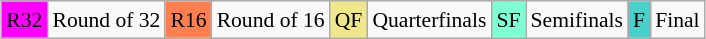<table class="wikitable" style="margin:0.5em auto; font-size:90%; line-height:1.25em;">
<tr>
<td bgcolor="#FF00FF" align=center>R32</td>
<td>Round of 32</td>
<td bgcolor="#FF7F50" align=center>R16</td>
<td>Round of 16</td>
<td bgcolor="#F0E68C" align=center>QF</td>
<td>Quarterfinals</td>
<td bgcolor="#7FFFD4" align=center>SF</td>
<td>Semifinals</td>
<td bgcolor="#48D1CC" align=center>F</td>
<td>Final</td>
</tr>
</table>
